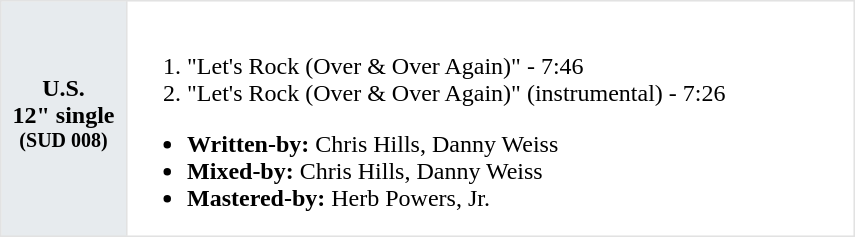<table class="toccolours"  border=1 cellpadding=0 cellspacing=0 style="width: 570px; margin: 0 0 1em 1em; border-collapse: collapse; border: 1px solid #E2E2E2;">
<tr>
<th bgcolor="#E7EBEE">U.S.<br>12" single<br><sup>(SUD 008)</sup></th>
<td><br><ol><li>"Let's Rock (Over & Over Again)" - 7:46</li><li>"Let's Rock (Over & Over Again)" (instrumental) - 7:26</li></ol><ul><li><strong>Written-by:</strong> Chris Hills, Danny Weiss</li><li><strong>Mixed-by:</strong> Chris Hills, Danny Weiss</li><li><strong>Mastered-by:</strong> Herb Powers, Jr.</li></ul></td>
</tr>
</table>
